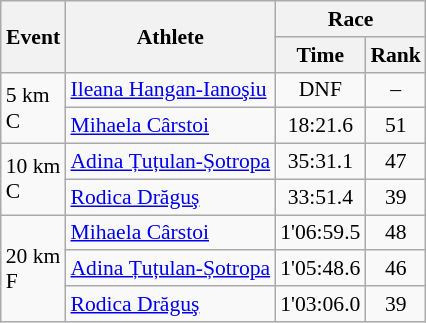<table class="wikitable" border="1" style="font-size:90%">
<tr>
<th rowspan=2>Event</th>
<th rowspan=2>Athlete</th>
<th colspan=2>Race</th>
</tr>
<tr>
<th>Time</th>
<th>Rank</th>
</tr>
<tr>
<td rowspan=2>5 km <br> C</td>
<td><a href='#'>Ileana Hangan-Ianoşiu</a></td>
<td align=center>DNF</td>
<td align=center>–</td>
</tr>
<tr>
<td><a href='#'>Mihaela Cârstoi</a></td>
<td align=center>18:21.6</td>
<td align=center>51</td>
</tr>
<tr>
<td rowspan=2>10 km <br> C</td>
<td><a href='#'>Adina Țuțulan-Șotropa</a></td>
<td align=center>35:31.1</td>
<td align=center>47</td>
</tr>
<tr>
<td><a href='#'>Rodica Drăguş</a></td>
<td align=center>33:51.4</td>
<td align=center>39</td>
</tr>
<tr>
<td rowspan=3>20 km <br> F</td>
<td><a href='#'>Mihaela Cârstoi</a></td>
<td align=center>1'06:59.5</td>
<td align=center>48</td>
</tr>
<tr>
<td><a href='#'>Adina Țuțulan-Șotropa</a></td>
<td align=center>1'05:48.6</td>
<td align=center>46</td>
</tr>
<tr>
<td><a href='#'>Rodica Drăguş</a></td>
<td align=center>1'03:06.0</td>
<td align=center>39</td>
</tr>
</table>
